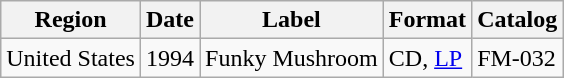<table class="wikitable">
<tr>
<th>Region</th>
<th>Date</th>
<th>Label</th>
<th>Format</th>
<th>Catalog</th>
</tr>
<tr>
<td>United States</td>
<td>1994</td>
<td>Funky Mushroom</td>
<td>CD, <a href='#'>LP</a></td>
<td>FM-032</td>
</tr>
</table>
